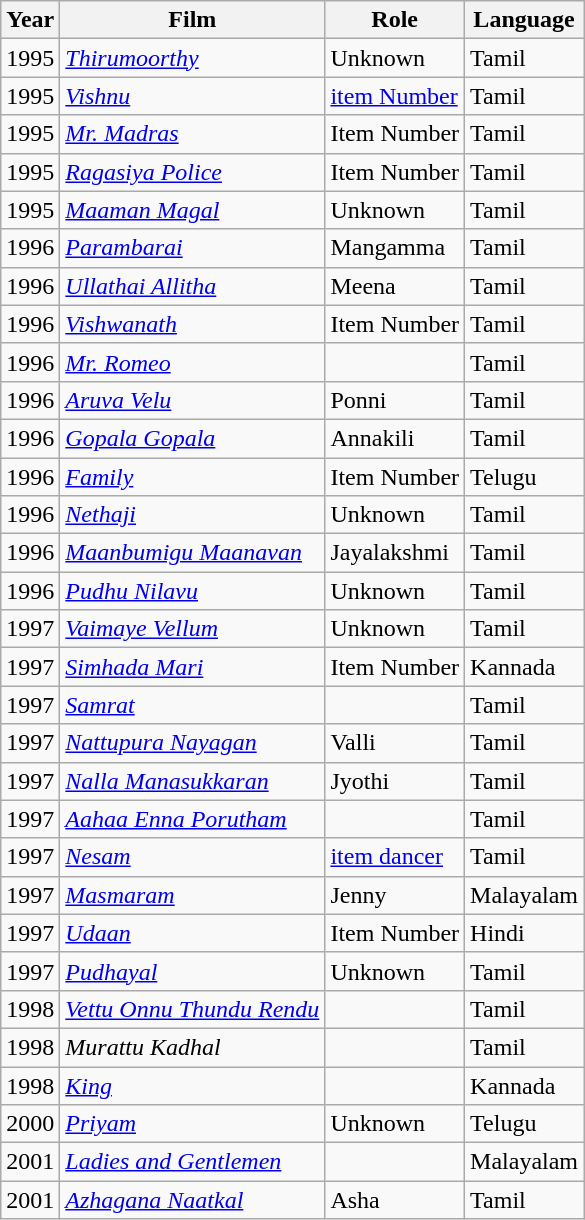<table class="wikitable">
<tr>
<th>Year</th>
<th>Film</th>
<th>Role</th>
<th>Language</th>
</tr>
<tr>
<td>1995</td>
<td><em><a href='#'>Thirumoorthy</a></em></td>
<td>Unknown</td>
<td>Tamil</td>
</tr>
<tr>
<td>1995</td>
<td><em><a href='#'>Vishnu</a></em></td>
<td><a href='#'>item Number</a></td>
<td>Tamil</td>
</tr>
<tr>
<td>1995</td>
<td><em><a href='#'>Mr. Madras</a></em></td>
<td>Item Number</td>
<td>Tamil</td>
</tr>
<tr>
<td>1995</td>
<td><em><a href='#'>Ragasiya Police</a></em></td>
<td>Item Number</td>
<td>Tamil</td>
</tr>
<tr>
<td>1995</td>
<td><em><a href='#'>Maaman Magal</a></em></td>
<td>Unknown</td>
<td>Tamil</td>
</tr>
<tr>
<td>1996</td>
<td><em><a href='#'>Parambarai</a></em></td>
<td>Mangamma</td>
<td>Tamil</td>
</tr>
<tr>
<td>1996</td>
<td><em><a href='#'>Ullathai Allitha</a></em></td>
<td>Meena</td>
<td>Tamil</td>
</tr>
<tr>
<td>1996</td>
<td><em><a href='#'>Vishwanath</a></em></td>
<td>Item Number</td>
<td>Tamil</td>
</tr>
<tr>
<td>1996</td>
<td><em><a href='#'>Mr. Romeo</a></em></td>
<td></td>
<td>Tamil</td>
</tr>
<tr>
<td>1996</td>
<td><em><a href='#'>Aruva Velu</a></em></td>
<td>Ponni</td>
<td>Tamil</td>
</tr>
<tr>
<td>1996</td>
<td><em><a href='#'>Gopala Gopala</a></em></td>
<td>Annakili</td>
<td>Tamil</td>
</tr>
<tr>
<td>1996</td>
<td><em><a href='#'>Family</a></em></td>
<td>Item Number</td>
<td>Telugu</td>
</tr>
<tr>
<td>1996</td>
<td><em><a href='#'>Nethaji</a></em></td>
<td>Unknown</td>
<td>Tamil</td>
</tr>
<tr>
<td>1996</td>
<td><em><a href='#'>Maanbumigu Maanavan</a></em></td>
<td>Jayalakshmi</td>
<td>Tamil</td>
</tr>
<tr>
<td>1996</td>
<td><em><a href='#'>Pudhu Nilavu</a></em></td>
<td>Unknown</td>
<td>Tamil</td>
</tr>
<tr>
<td>1997</td>
<td><em><a href='#'>Vaimaye Vellum</a></em></td>
<td>Unknown</td>
<td>Tamil</td>
</tr>
<tr>
<td>1997</td>
<td><em><a href='#'>Simhada Mari</a></em></td>
<td>Item Number</td>
<td>Kannada</td>
</tr>
<tr>
<td>1997</td>
<td><em><a href='#'>Samrat</a></em></td>
<td></td>
<td>Tamil</td>
</tr>
<tr>
<td>1997</td>
<td><em><a href='#'>Nattupura Nayagan</a></em></td>
<td>Valli</td>
<td>Tamil</td>
</tr>
<tr>
<td>1997</td>
<td><em><a href='#'>Nalla Manasukkaran</a></em></td>
<td>Jyothi</td>
<td>Tamil</td>
</tr>
<tr>
<td>1997</td>
<td><em><a href='#'>Aahaa Enna Porutham</a></em></td>
<td></td>
<td>Tamil</td>
</tr>
<tr>
<td>1997</td>
<td><em><a href='#'>Nesam</a></em></td>
<td><a href='#'>item dancer</a></td>
<td>Tamil</td>
</tr>
<tr>
<td>1997</td>
<td><em><a href='#'>Masmaram</a></em></td>
<td>Jenny</td>
<td>Malayalam</td>
</tr>
<tr>
<td>1997</td>
<td><em><a href='#'>Udaan</a></em></td>
<td>Item Number</td>
<td>Hindi</td>
</tr>
<tr>
<td>1997</td>
<td><em><a href='#'>Pudhayal</a></em></td>
<td>Unknown</td>
<td>Tamil</td>
</tr>
<tr>
<td>1998</td>
<td><em><a href='#'>Vettu Onnu Thundu Rendu</a></em></td>
<td></td>
<td>Tamil</td>
</tr>
<tr>
<td>1998</td>
<td><em>Murattu Kadhal</em></td>
<td></td>
<td>Tamil</td>
</tr>
<tr>
<td>1998</td>
<td><em><a href='#'>King</a></em></td>
<td></td>
<td>Kannada</td>
</tr>
<tr>
<td>2000</td>
<td><em><a href='#'>Priyam</a></em></td>
<td>Unknown</td>
<td>Telugu</td>
</tr>
<tr>
<td>2001</td>
<td><em><a href='#'>Ladies and Gentlemen</a></em></td>
<td></td>
<td>Malayalam</td>
</tr>
<tr>
<td>2001</td>
<td><em><a href='#'>Azhagana Naatkal</a></em></td>
<td>Asha</td>
<td>Tamil</td>
</tr>
</table>
